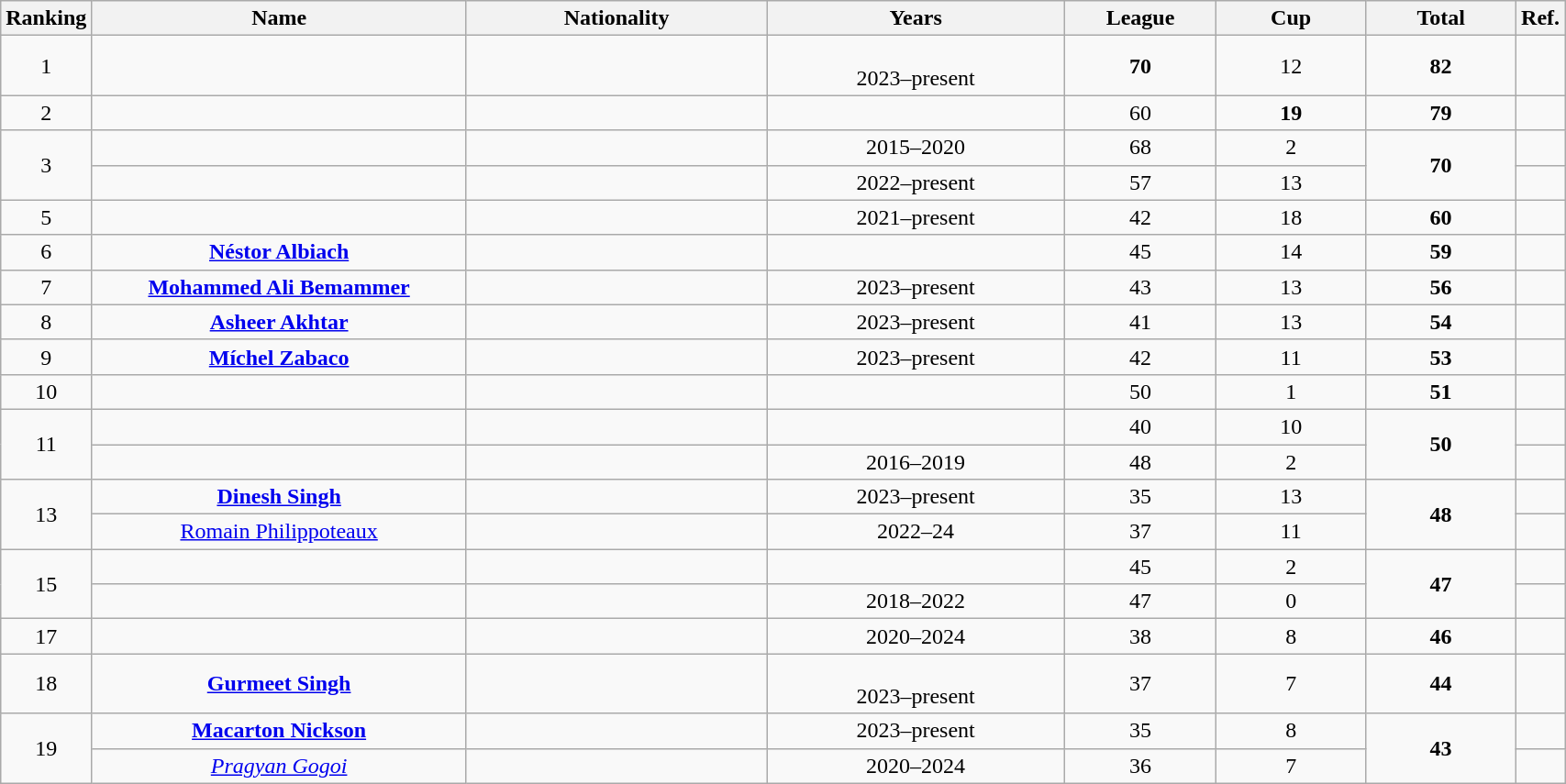<table class="wikitable sortable" style="text-align:center;width:90%">
<tr>
<th width="5%">Ranking</th>
<th width="25%">Name</th>
<th width="20%">Nationality</th>
<th width="20%">Years</th>
<th width="10%">League</th>
<th width="10%">Cup</th>
<th width="10%">Total</th>
<th width="10%">Ref.</th>
</tr>
<tr>
<td>1</td>
<td><strong></strong></td>
<td></td>
<td><br>2023–present</td>
<td><strong>70</strong></td>
<td>12</td>
<td><strong>82</strong></td>
<td></td>
</tr>
<tr>
<td>2</td>
<td><strong></strong></td>
<td></td>
<td></td>
<td>60</td>
<td><strong>19</strong></td>
<td><strong>79</strong></td>
<td></td>
</tr>
<tr>
<td rowspan="2">3</td>
<td><em></em></td>
<td></td>
<td>2015–2020</td>
<td>68</td>
<td>2</td>
<td rowspan="2"><strong>70</strong></td>
<td></td>
</tr>
<tr>
<td><strong></strong></td>
<td></td>
<td>2022–present</td>
<td>57</td>
<td>13</td>
<td></td>
</tr>
<tr>
<td>5</td>
<td><strong></strong></td>
<td></td>
<td>2021–present</td>
<td>42</td>
<td>18</td>
<td><strong>60</strong></td>
<td></td>
</tr>
<tr>
<td>6</td>
<td><a href='#'><strong>Néstor Albiach</strong></a></td>
<td></td>
<td></td>
<td>45</td>
<td>14</td>
<td><strong>59</strong></td>
<td></td>
</tr>
<tr>
<td>7</td>
<td><a href='#'><strong>Mohammed Ali Bemammer</strong></a></td>
<td></td>
<td>2023–present</td>
<td>43</td>
<td>13</td>
<td><strong>56</strong></td>
<td></td>
</tr>
<tr>
<td>8</td>
<td><a href='#'><strong>Asheer Akhtar</strong></a></td>
<td></td>
<td>2023–present</td>
<td>41</td>
<td>13</td>
<td><strong>54</strong></td>
<td></td>
</tr>
<tr>
<td>9</td>
<td><a href='#'><strong>Míchel Zabaco</strong></a></td>
<td></td>
<td>2023–present</td>
<td>42</td>
<td>11</td>
<td><strong>53</strong></td>
<td></td>
</tr>
<tr>
<td>10</td>
<td><em></em></td>
<td></td>
<td></td>
<td>50</td>
<td>1</td>
<td><strong>51</strong></td>
<td></td>
</tr>
<tr>
<td rowspan="2">11</td>
<td><strong></strong></td>
<td></td>
<td></td>
<td>40</td>
<td>10</td>
<td rowspan="2"><strong>50</strong></td>
<td></td>
</tr>
<tr>
<td><em></em></td>
<td></td>
<td>2016–2019</td>
<td>48</td>
<td>2</td>
<td></td>
</tr>
<tr>
<td rowspan="2">13</td>
<td><a href='#'><strong>Dinesh Singh</strong></a></td>
<td></td>
<td>2023–present</td>
<td>35</td>
<td>13</td>
<td rowspan="2"><strong>48</strong></td>
<td></td>
</tr>
<tr>
<td><a href='#'>Romain Philippoteaux</a></td>
<td></td>
<td>2022–24</td>
<td>37</td>
<td>11</td>
<td></td>
</tr>
<tr>
<td rowspan="2">15</td>
<td><em></em></td>
<td></td>
<td></td>
<td>45</td>
<td>2</td>
<td rowspan="2"><strong>47</strong></td>
<td></td>
</tr>
<tr>
<td><em></em></td>
<td></td>
<td>2018–2022</td>
<td>47</td>
<td>0</td>
<td></td>
</tr>
<tr>
<td>17</td>
<td><em></em></td>
<td></td>
<td>2020–2024</td>
<td>38</td>
<td>8</td>
<td><strong>46</strong></td>
<td></td>
</tr>
<tr>
<td>18</td>
<td><a href='#'><strong>Gurmeet Singh</strong></a></td>
<td></td>
<td><br>2023–present</td>
<td>37</td>
<td>7</td>
<td><strong>44</strong></td>
<td></td>
</tr>
<tr>
<td rowspan="2">19</td>
<td><a href='#'><strong>Macarton Nickson</strong></a></td>
<td></td>
<td>2023–present</td>
<td>35</td>
<td>8</td>
<td rowspan="2"><strong>43</strong></td>
<td></td>
</tr>
<tr>
<td><a href='#'><em>Pragyan Gogoi</em></a></td>
<td></td>
<td>2020–2024</td>
<td>36</td>
<td>7</td>
<td></td>
</tr>
</table>
